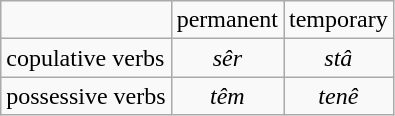<table class="wikitable">
<tr>
<td> </td>
<td>permanent</td>
<td>temporary</td>
</tr>
<tr>
<td>copulative verbs</td>
<td style="text-align:center"><em>sêr</em></td>
<td style="text-align:center"><em>stâ</em></td>
</tr>
<tr>
<td>possessive verbs</td>
<td style="text-align:center"><em>têm</em></td>
<td style="text-align:center"><em>tenê</em></td>
</tr>
</table>
